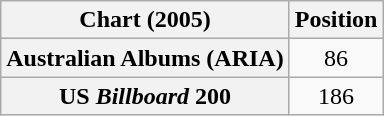<table class="wikitable sortable plainrowheaders">
<tr>
<th scope="col">Chart (2005)</th>
<th scope="col">Position</th>
</tr>
<tr>
<th scope="row">Australian Albums (ARIA)</th>
<td style="text-align:center">86</td>
</tr>
<tr>
<th scope="row">US <em>Billboard</em> 200</th>
<td style="text-align:center">186</td>
</tr>
</table>
